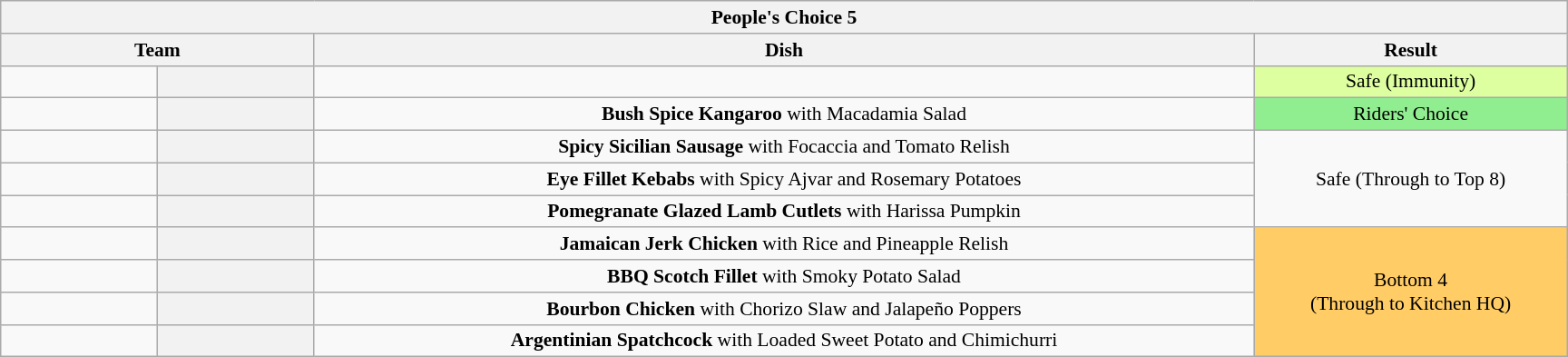<table class="wikitable plainrowheaders" style="margin: 1em auto; text-align:center; font-size:90%; width:80em;">
<tr>
<th colspan="4" >People's Choice 5</th>
</tr>
<tr>
<th style="width:20%;" colspan="2">Team</th>
<th style="width:60%;">Dish</th>
<th style="width:20%;">Result</th>
</tr>
<tr>
<td></td>
<th style="text-align:centre"></th>
<td></td>
<td bgcolor="DDFF9F">Safe (Immunity)</td>
</tr>
<tr>
<td></td>
<th style="text-align:centre"></th>
<td><strong>Bush Spice Kangaroo</strong> with Macadamia Salad</td>
<td bgcolor="lightgreen">Riders'  Choice</td>
</tr>
<tr>
<td></td>
<th style="text-align:centre"></th>
<td><strong>Spicy Sicilian Sausage</strong> with Focaccia and Tomato Relish</td>
<td rowspan="3">Safe (Through to Top 8)</td>
</tr>
<tr>
<td></td>
<th style="text-align:centre"></th>
<td><strong>Eye Fillet Kebabs</strong> with Spicy Ajvar and Rosemary Potatoes</td>
</tr>
<tr>
<td></td>
<th style="text-align:centre"></th>
<td><strong>Pomegranate Glazed Lamb Cutlets</strong> with Harissa Pumpkin</td>
</tr>
<tr>
<td></td>
<th style="text-align:centre"></th>
<td><strong>Jamaican Jerk Chicken</strong> with Rice and Pineapple Relish</td>
<td rowspan="4" bgcolor="FFCC66">Bottom 4<br>(Through to Kitchen HQ)</td>
</tr>
<tr>
<td></td>
<th style="text-align:centre"></th>
<td><strong>BBQ Scotch Fillet</strong> with Smoky Potato Salad</td>
</tr>
<tr>
<td></td>
<th style="text-align:centre"></th>
<td><strong>Bourbon Chicken</strong> with Chorizo Slaw and Jalapeño Poppers</td>
</tr>
<tr>
<td></td>
<th style="text-align:centre"></th>
<td><strong>Argentinian Spatchcock</strong> with Loaded Sweet Potato and Chimichurri</td>
</tr>
</table>
